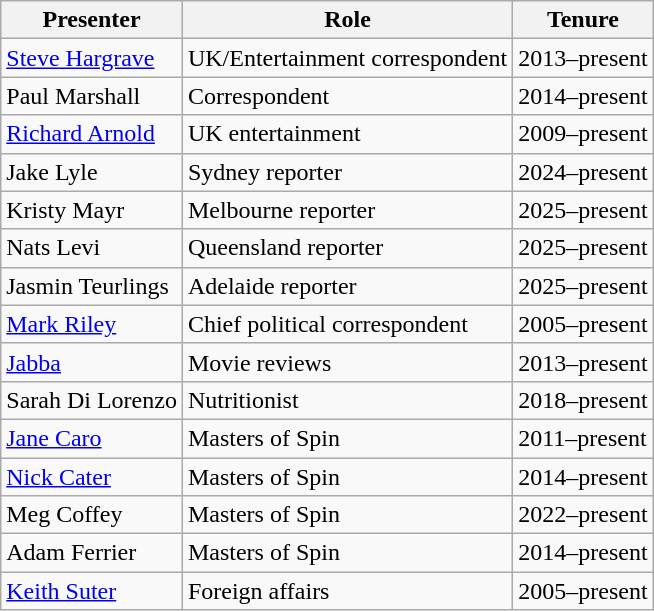<table class="wikitable sortable">
<tr>
<th>Presenter</th>
<th>Role</th>
<th>Tenure</th>
</tr>
<tr>
<td><a href='#'>Steve Hargrave</a></td>
<td>UK/Entertainment correspondent</td>
<td>2013–present</td>
</tr>
<tr>
<td>Paul Marshall</td>
<td>Correspondent</td>
<td>2014–present</td>
</tr>
<tr>
<td><a href='#'>Richard Arnold</a></td>
<td>UK entertainment</td>
<td>2009–present</td>
</tr>
<tr>
<td>Jake Lyle</td>
<td>Sydney reporter</td>
<td>2024–present</td>
</tr>
<tr>
<td>Kristy Mayr</td>
<td>Melbourne reporter</td>
<td>2025–present</td>
</tr>
<tr>
<td>Nats Levi</td>
<td>Queensland reporter</td>
<td>2025–present</td>
</tr>
<tr>
<td>Jasmin Teurlings</td>
<td>Adelaide reporter</td>
<td>2025–present</td>
</tr>
<tr>
<td><a href='#'>Mark Riley</a></td>
<td>Chief political correspondent</td>
<td>2005–present</td>
</tr>
<tr>
<td><a href='#'>Jabba</a></td>
<td>Movie reviews</td>
<td>2013–present</td>
</tr>
<tr>
<td>Sarah Di Lorenzo</td>
<td>Nutritionist</td>
<td>2018–present</td>
</tr>
<tr>
<td><a href='#'>Jane Caro</a></td>
<td>Masters of Spin</td>
<td>2011–present</td>
</tr>
<tr>
<td><a href='#'>Nick Cater</a></td>
<td>Masters of Spin</td>
<td>2014–present</td>
</tr>
<tr>
<td>Meg Coffey</td>
<td>Masters of Spin</td>
<td>2022–present</td>
</tr>
<tr>
<td>Adam Ferrier</td>
<td>Masters of Spin</td>
<td>2014–present</td>
</tr>
<tr>
<td><a href='#'>Keith Suter</a></td>
<td>Foreign affairs</td>
<td>2005–present</td>
</tr>
</table>
